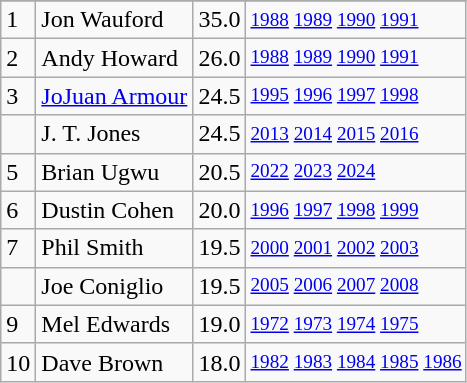<table class="wikitable">
<tr>
</tr>
<tr>
<td>1</td>
<td>Jon Wauford</td>
<td>35.0</td>
<td style="font-size:80%;"><a href='#'>1988</a> <a href='#'>1989</a> <a href='#'>1990</a> <a href='#'>1991</a></td>
</tr>
<tr>
<td>2</td>
<td>Andy Howard</td>
<td>26.0</td>
<td style="font-size:80%;"><a href='#'>1988</a> <a href='#'>1989</a> <a href='#'>1990</a> <a href='#'>1991</a></td>
</tr>
<tr>
<td>3</td>
<td><a href='#'>JoJuan Armour</a></td>
<td>24.5</td>
<td style="font-size:80%;"><a href='#'>1995</a> <a href='#'>1996</a> <a href='#'>1997</a> <a href='#'>1998</a></td>
</tr>
<tr>
<td></td>
<td>J. T. Jones</td>
<td>24.5</td>
<td style="font-size:80%;"><a href='#'>2013</a> <a href='#'>2014</a> <a href='#'>2015</a> <a href='#'>2016</a></td>
</tr>
<tr>
<td>5</td>
<td>Brian Ugwu</td>
<td>20.5</td>
<td style="font-size:80%;"><a href='#'>2022</a> <a href='#'>2023</a> <a href='#'>2024</a></td>
</tr>
<tr>
<td>6</td>
<td>Dustin Cohen</td>
<td>20.0</td>
<td style="font-size:80%;"><a href='#'>1996</a> <a href='#'>1997</a> <a href='#'>1998</a> <a href='#'>1999</a></td>
</tr>
<tr>
<td>7</td>
<td>Phil Smith</td>
<td>19.5</td>
<td style="font-size:80%;"><a href='#'>2000</a> <a href='#'>2001</a> <a href='#'>2002</a> <a href='#'>2003</a></td>
</tr>
<tr>
<td></td>
<td>Joe Coniglio</td>
<td>19.5</td>
<td style="font-size:80%;"><a href='#'>2005</a> <a href='#'>2006</a> <a href='#'>2007</a> <a href='#'>2008</a></td>
</tr>
<tr>
<td>9</td>
<td>Mel Edwards</td>
<td>19.0</td>
<td style="font-size:80%;"><a href='#'>1972</a> <a href='#'>1973</a> <a href='#'>1974</a> <a href='#'>1975</a></td>
</tr>
<tr>
<td>10</td>
<td>Dave Brown</td>
<td>18.0</td>
<td style="font-size:80%;"><a href='#'>1982</a> <a href='#'>1983</a> <a href='#'>1984</a> <a href='#'>1985</a> <a href='#'>1986</a></td>
</tr>
</table>
